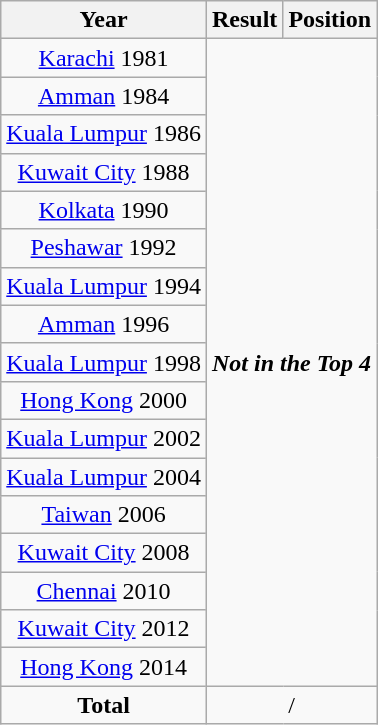<table class="wikitable" style="text-align: center;">
<tr>
<th>Year</th>
<th>Result</th>
<th>Position</th>
</tr>
<tr>
<td> <a href='#'>Karachi</a> 1981</td>
<td rowspan=17 colspan=2><strong><em>Not in the Top 4</em></strong></td>
</tr>
<tr>
<td> <a href='#'>Amman</a> 1984</td>
</tr>
<tr>
<td> <a href='#'>Kuala Lumpur</a> 1986</td>
</tr>
<tr>
<td> <a href='#'>Kuwait City</a> 1988</td>
</tr>
<tr>
<td> <a href='#'>Kolkata</a> 1990</td>
</tr>
<tr>
<td> <a href='#'>Peshawar</a> 1992</td>
</tr>
<tr>
<td> <a href='#'>Kuala Lumpur</a> 1994</td>
</tr>
<tr>
<td> <a href='#'>Amman</a> 1996</td>
</tr>
<tr>
<td> <a href='#'>Kuala Lumpur</a> 1998</td>
</tr>
<tr>
<td> <a href='#'>Hong Kong</a> 2000</td>
</tr>
<tr>
<td> <a href='#'>Kuala Lumpur</a> 2002</td>
</tr>
<tr>
<td> <a href='#'>Kuala Lumpur</a> 2004</td>
</tr>
<tr>
<td> <a href='#'>Taiwan</a> 2006</td>
</tr>
<tr>
<td> <a href='#'>Kuwait City</a> 2008</td>
</tr>
<tr>
<td> <a href='#'>Chennai</a> 2010</td>
</tr>
<tr>
<td> <a href='#'>Kuwait City</a> 2012</td>
</tr>
<tr>
<td> <a href='#'>Hong Kong</a> 2014</td>
</tr>
<tr>
<td><strong>Total</strong></td>
<td rowspan="1" colspan="2" align="center">/</td>
</tr>
</table>
